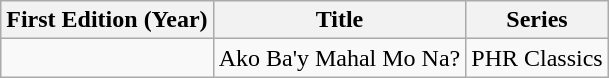<table class="wikitable sortable">
<tr>
<th>First Edition (Year)</th>
<th>Title</th>
<th>Series</th>
</tr>
<tr>
<td></td>
<td>Ako Ba'y Mahal Mo Na?</td>
<td>PHR Classics</td>
</tr>
</table>
